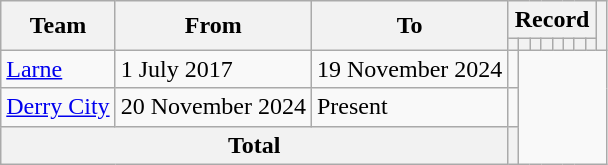<table class=wikitable style=text-align:center>
<tr>
<th rowspan=2>Team</th>
<th rowspan=2>From</th>
<th rowspan=2>To</th>
<th colspan=8>Record</th>
<th rowspan=2></th>
</tr>
<tr>
<th></th>
<th></th>
<th></th>
<th></th>
<th></th>
<th></th>
<th></th>
<th></th>
</tr>
<tr>
<td align=left><a href='#'>Larne</a></td>
<td align=left>1 July 2017</td>
<td align=left>19 November 2024<br></td>
<td></td>
</tr>
<tr>
<td align=left><a href='#'>Derry City</a></td>
<td align=left>20 November 2024</td>
<td align=left>Present<br></td>
<td></td>
</tr>
<tr>
<th colspan=3>Total<br></th>
<th></th>
</tr>
</table>
